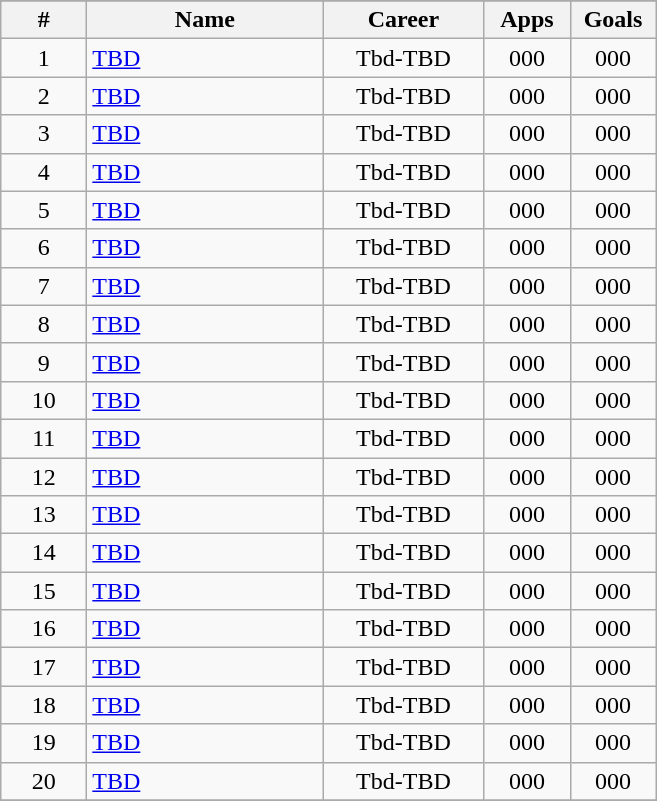<table class="wikitable" style="text-align: center;">
<tr>
</tr>
<tr>
<th width=50px>#</th>
<th width=150px>Name</th>
<th width=100px>Career</th>
<th width=50px>Apps</th>
<th width=50px>Goals</th>
</tr>
<tr>
<td>1</td>
<td align=left> <a href='#'>TBD</a></td>
<td>Tbd-TBD</td>
<td>000</td>
<td>000</td>
</tr>
<tr>
<td>2</td>
<td align=left> <a href='#'>TBD</a></td>
<td>Tbd-TBD</td>
<td>000</td>
<td>000</td>
</tr>
<tr>
<td>3</td>
<td align=left> <a href='#'>TBD</a></td>
<td>Tbd-TBD</td>
<td>000</td>
<td>000</td>
</tr>
<tr>
<td>4</td>
<td align=left> <a href='#'>TBD</a></td>
<td>Tbd-TBD</td>
<td>000</td>
<td>000</td>
</tr>
<tr>
<td>5</td>
<td align=left> <a href='#'>TBD</a></td>
<td>Tbd-TBD</td>
<td>000</td>
<td>000</td>
</tr>
<tr>
<td>6</td>
<td align=left> <a href='#'>TBD</a></td>
<td>Tbd-TBD</td>
<td>000</td>
<td>000</td>
</tr>
<tr>
<td>7</td>
<td align=left> <a href='#'>TBD</a></td>
<td>Tbd-TBD</td>
<td>000</td>
<td>000</td>
</tr>
<tr>
<td>8</td>
<td align=left> <a href='#'>TBD</a></td>
<td>Tbd-TBD</td>
<td>000</td>
<td>000</td>
</tr>
<tr>
<td>9</td>
<td align=left> <a href='#'>TBD</a></td>
<td>Tbd-TBD</td>
<td>000</td>
<td>000</td>
</tr>
<tr>
<td>10</td>
<td align=left> <a href='#'>TBD</a></td>
<td>Tbd-TBD</td>
<td>000</td>
<td>000</td>
</tr>
<tr>
<td>11</td>
<td align=left> <a href='#'>TBD</a></td>
<td>Tbd-TBD</td>
<td>000</td>
<td>000</td>
</tr>
<tr>
<td>12</td>
<td align=left> <a href='#'>TBD</a></td>
<td>Tbd-TBD</td>
<td>000</td>
<td>000</td>
</tr>
<tr>
<td>13</td>
<td align=left> <a href='#'>TBD</a></td>
<td>Tbd-TBD</td>
<td>000</td>
<td>000</td>
</tr>
<tr>
<td>14</td>
<td align=left> <a href='#'>TBD</a></td>
<td>Tbd-TBD</td>
<td>000</td>
<td>000</td>
</tr>
<tr>
<td>15</td>
<td align=left> <a href='#'>TBD</a></td>
<td>Tbd-TBD</td>
<td>000</td>
<td>000</td>
</tr>
<tr>
<td>16</td>
<td align=left> <a href='#'>TBD</a></td>
<td>Tbd-TBD</td>
<td>000</td>
<td>000</td>
</tr>
<tr>
<td>17</td>
<td align=left> <a href='#'>TBD</a></td>
<td>Tbd-TBD</td>
<td>000</td>
<td>000</td>
</tr>
<tr>
<td>18</td>
<td align=left> <a href='#'>TBD</a></td>
<td>Tbd-TBD</td>
<td>000</td>
<td>000</td>
</tr>
<tr>
<td>19</td>
<td align=left> <a href='#'>TBD</a></td>
<td>Tbd-TBD</td>
<td>000</td>
<td>000</td>
</tr>
<tr>
<td>20</td>
<td align=left> <a href='#'>TBD</a></td>
<td>Tbd-TBD</td>
<td>000</td>
<td>000</td>
</tr>
<tr>
</tr>
</table>
